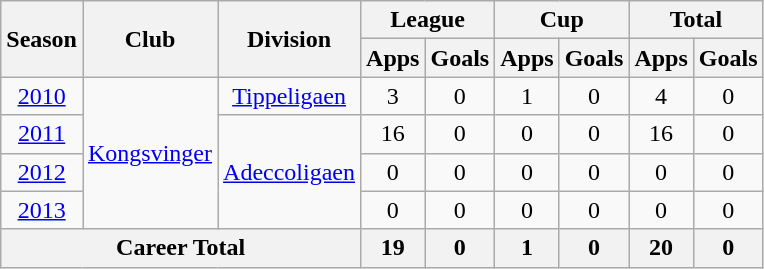<table class="wikitable" style="text-align: center;">
<tr>
<th rowspan="2">Season</th>
<th rowspan="2">Club</th>
<th rowspan="2">Division</th>
<th colspan="2">League</th>
<th colspan="2">Cup</th>
<th colspan="2">Total</th>
</tr>
<tr>
<th>Apps</th>
<th>Goals</th>
<th>Apps</th>
<th>Goals</th>
<th>Apps</th>
<th>Goals</th>
</tr>
<tr>
<td><a href='#'>2010</a></td>
<td rowspan="4" valign="center"><a href='#'>Kongsvinger</a></td>
<td rowspan="1" valign="center"><a href='#'>Tippeligaen</a></td>
<td>3</td>
<td>0</td>
<td>1</td>
<td>0</td>
<td>4</td>
<td>0</td>
</tr>
<tr>
<td><a href='#'>2011</a></td>
<td rowspan="3" valign="center"><a href='#'>Adeccoligaen</a></td>
<td>16</td>
<td>0</td>
<td>0</td>
<td>0</td>
<td>16</td>
<td>0</td>
</tr>
<tr>
<td><a href='#'>2012</a></td>
<td>0</td>
<td>0</td>
<td>0</td>
<td>0</td>
<td>0</td>
<td>0</td>
</tr>
<tr>
<td><a href='#'>2013</a></td>
<td>0</td>
<td>0</td>
<td>0</td>
<td>0</td>
<td>0</td>
<td>0</td>
</tr>
<tr>
<th colspan="3">Career Total</th>
<th>19</th>
<th>0</th>
<th>1</th>
<th>0</th>
<th>20</th>
<th>0</th>
</tr>
</table>
